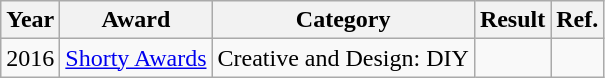<table class="wikitable">
<tr>
<th>Year</th>
<th>Award</th>
<th>Category</th>
<th>Result</th>
<th>Ref.</th>
</tr>
<tr>
<td>2016</td>
<td><a href='#'>Shorty Awards</a></td>
<td>Creative and Design: DIY</td>
<td></td>
<td></td>
</tr>
</table>
